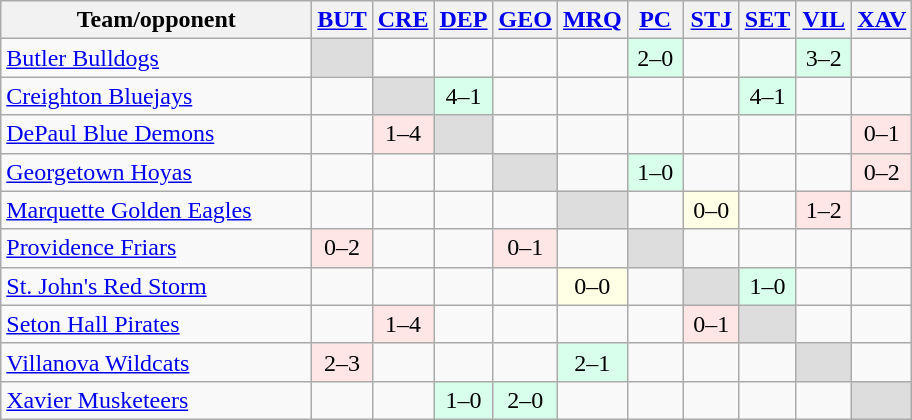<table class="wikitable" style="text-align: center">
<tr>
<th width="200">Team/opponent</th>
<th width="30"><a href='#'>BUT</a></th>
<th width="30"><a href='#'>CRE</a></th>
<th width="30"><a href='#'>DEP</a></th>
<th width="30"><a href='#'>GEO</a></th>
<th width="30"><a href='#'>MRQ</a></th>
<th width="30"><a href='#'>PC</a></th>
<th width="30"><a href='#'>STJ</a></th>
<th width="30"><a href='#'>SET</a></th>
<th width="30"><a href='#'>VIL</a></th>
<th width="30"><a href='#'>XAV</a></th>
</tr>
<tr>
<td align=left><a href='#'>Butler Bulldogs</a></td>
<td style=background:#ddd;"></td>
<td></td>
<td></td>
<td></td>
<td></td>
<td bgcolor=#D8FFEB>2–0</td>
<td></td>
<td></td>
<td bgcolor=#D8FFEB>3–2</td>
<td></td>
</tr>
<tr>
<td align=left><a href='#'>Creighton Bluejays</a></td>
<td></td>
<td style=background:#ddd;"></td>
<td bgcolor=#D8FFEB>4–1</td>
<td></td>
<td></td>
<td></td>
<td></td>
<td bgcolor=#D8FFEB>4–1</td>
<td></td>
<td></td>
</tr>
<tr>
<td align=left><a href='#'>DePaul Blue Demons</a></td>
<td></td>
<td bgcolor=#FFE6E6>1–4</td>
<td style=background:#ddd;"></td>
<td></td>
<td></td>
<td></td>
<td></td>
<td></td>
<td></td>
<td bgcolor=#FFE6E6>0–1</td>
</tr>
<tr>
<td align=left><a href='#'>Georgetown Hoyas</a></td>
<td></td>
<td></td>
<td></td>
<td style=background:#ddd;"></td>
<td></td>
<td bgcolor=#D8FFEB>1–0</td>
<td></td>
<td></td>
<td></td>
<td bgcolor=#FFE6E6>0–2</td>
</tr>
<tr>
<td align=left><a href='#'>Marquette Golden Eagles</a></td>
<td></td>
<td></td>
<td></td>
<td></td>
<td style=background:#ddd;"></td>
<td></td>
<td bgcolor=#FFFFE6>0–0</td>
<td></td>
<td bgcolor=#FFE6E6>1–2</td>
<td></td>
</tr>
<tr>
<td align=left><a href='#'>Providence Friars</a></td>
<td bgcolor=#FFE6E6>0–2</td>
<td></td>
<td></td>
<td bgcolor=#FFE6E6>0–1</td>
<td></td>
<td style=background:#ddd;"></td>
<td></td>
<td></td>
<td></td>
<td></td>
</tr>
<tr>
<td align=left><a href='#'>St. John's Red Storm</a></td>
<td></td>
<td></td>
<td></td>
<td></td>
<td bgcolor=#FFFFE6>0–0</td>
<td></td>
<td style=background:#ddd;"></td>
<td bgcolor=#D8FFEB>1–0</td>
<td></td>
<td></td>
</tr>
<tr>
<td align=left><a href='#'>Seton Hall Pirates</a></td>
<td></td>
<td bgcolor=#FFE6E6>1–4</td>
<td></td>
<td></td>
<td></td>
<td></td>
<td bgcolor=#FFE6E6>0–1</td>
<td style=background:#ddd;"></td>
<td></td>
<td></td>
</tr>
<tr>
<td align=left><a href='#'>Villanova Wildcats</a></td>
<td bgcolor=#FFE6E6>2–3</td>
<td></td>
<td></td>
<td></td>
<td bgcolor=#D8FFEB>2–1</td>
<td></td>
<td></td>
<td></td>
<td style=background:#ddd;"></td>
<td></td>
</tr>
<tr>
<td align=left><a href='#'>Xavier Musketeers</a></td>
<td></td>
<td></td>
<td bgcolor=#D8FFEB>1–0</td>
<td bgcolor=#D8FFEB>2–0</td>
<td></td>
<td></td>
<td></td>
<td></td>
<td></td>
<td style=background:#ddd;"></td>
</tr>
</table>
